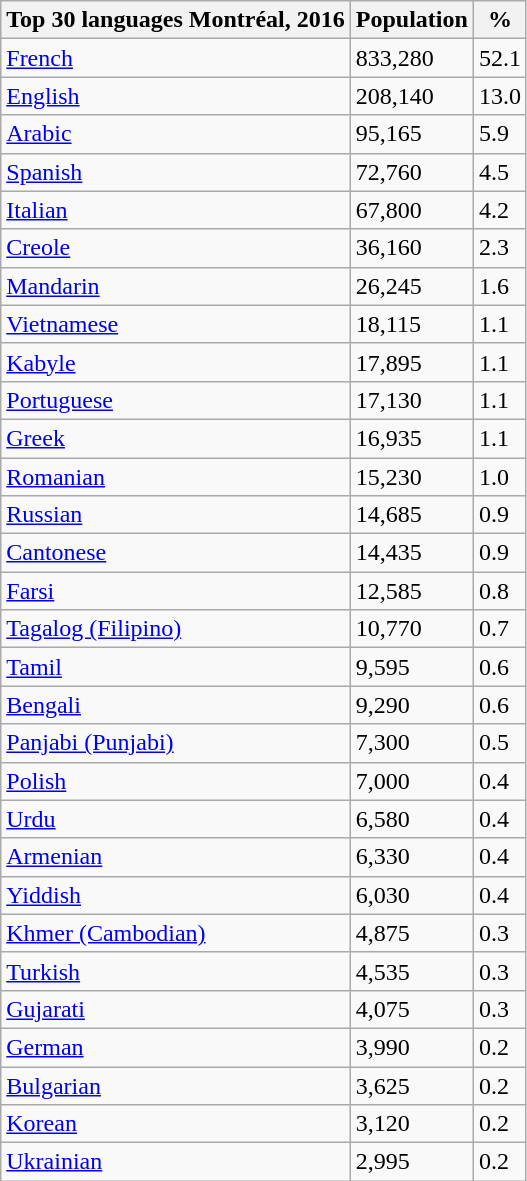<table class="wikitable">
<tr>
<th>Top 30 languages Montréal, 2016</th>
<th>Population</th>
<th>%</th>
</tr>
<tr>
<td><a href='#'>French</a></td>
<td>833,280</td>
<td>52.1</td>
</tr>
<tr>
<td><a href='#'>English</a></td>
<td>208,140</td>
<td>13.0</td>
</tr>
<tr>
<td><a href='#'>Arabic</a></td>
<td>95,165</td>
<td>5.9</td>
</tr>
<tr>
<td><a href='#'>Spanish</a></td>
<td>72,760</td>
<td>4.5</td>
</tr>
<tr>
<td><a href='#'>Italian</a></td>
<td>67,800</td>
<td>4.2</td>
</tr>
<tr>
<td><a href='#'>Creole</a></td>
<td>36,160</td>
<td>2.3</td>
</tr>
<tr>
<td><a href='#'>Mandarin</a></td>
<td>26,245</td>
<td>1.6</td>
</tr>
<tr>
<td><a href='#'>Vietnamese</a></td>
<td>18,115</td>
<td>1.1</td>
</tr>
<tr>
<td><a href='#'>Kabyle</a></td>
<td>17,895</td>
<td>1.1</td>
</tr>
<tr>
<td><a href='#'>Portuguese</a></td>
<td>17,130</td>
<td>1.1</td>
</tr>
<tr>
<td><a href='#'>Greek</a></td>
<td>16,935</td>
<td>1.1</td>
</tr>
<tr>
<td><a href='#'>Romanian</a></td>
<td>15,230</td>
<td>1.0</td>
</tr>
<tr>
<td><a href='#'>Russian</a></td>
<td>14,685</td>
<td>0.9</td>
</tr>
<tr>
<td><a href='#'>Cantonese</a></td>
<td>14,435</td>
<td>0.9</td>
</tr>
<tr>
<td><a href='#'>Farsi</a></td>
<td>12,585</td>
<td>0.8</td>
</tr>
<tr>
<td><a href='#'>Tagalog (Filipino)</a></td>
<td>10,770</td>
<td>0.7</td>
</tr>
<tr>
<td><a href='#'>Tamil</a></td>
<td>9,595</td>
<td>0.6</td>
</tr>
<tr>
<td><a href='#'>Bengali</a></td>
<td>9,290</td>
<td>0.6</td>
</tr>
<tr>
<td><a href='#'>Panjabi (Punjabi)</a></td>
<td>7,300</td>
<td>0.5</td>
</tr>
<tr>
<td><a href='#'>Polish</a></td>
<td>7,000</td>
<td>0.4</td>
</tr>
<tr>
<td><a href='#'>Urdu</a></td>
<td>6,580</td>
<td>0.4</td>
</tr>
<tr>
<td><a href='#'>Armenian</a></td>
<td>6,330</td>
<td>0.4</td>
</tr>
<tr>
<td><a href='#'>Yiddish</a></td>
<td>6,030</td>
<td>0.4</td>
</tr>
<tr>
<td><a href='#'>Khmer (Cambodian)</a></td>
<td>4,875</td>
<td>0.3</td>
</tr>
<tr>
<td><a href='#'>Turkish</a></td>
<td>4,535</td>
<td>0.3</td>
</tr>
<tr>
<td><a href='#'>Gujarati</a></td>
<td>4,075</td>
<td>0.3</td>
</tr>
<tr>
<td><a href='#'>German</a></td>
<td>3,990</td>
<td>0.2</td>
</tr>
<tr>
<td><a href='#'>Bulgarian</a></td>
<td>3,625</td>
<td>0.2</td>
</tr>
<tr>
<td><a href='#'>Korean</a></td>
<td>3,120</td>
<td>0.2</td>
</tr>
<tr>
<td><a href='#'>Ukrainian</a></td>
<td>2,995</td>
<td>0.2</td>
</tr>
</table>
